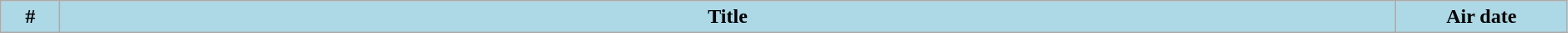<table class="wikitable plainrowheaders" style="width:99%; background:#fff;">
<tr>
<th style="background:#add8e6; width:40px;">#</th>
<th style="background: #add8e6;">Title</th>
<th style="background:#add8e6; width:130px;">Air date<br>
</th>
</tr>
</table>
